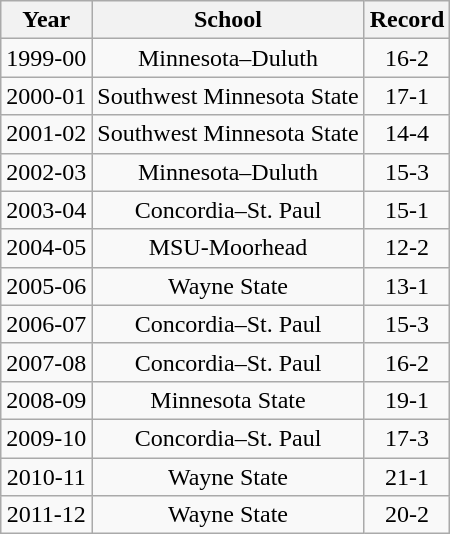<table class="wikitable" style="text-align:center">
<tr>
<th>Year</th>
<th>School</th>
<th>Record</th>
</tr>
<tr>
<td>1999-00</td>
<td>Minnesota–Duluth</td>
<td>16-2</td>
</tr>
<tr>
<td>2000-01</td>
<td>Southwest Minnesota State</td>
<td>17-1</td>
</tr>
<tr>
<td>2001-02</td>
<td>Southwest Minnesota State</td>
<td>14-4</td>
</tr>
<tr>
<td>2002-03</td>
<td>Minnesota–Duluth</td>
<td>15-3</td>
</tr>
<tr>
<td>2003-04</td>
<td>Concordia–St. Paul</td>
<td>15-1</td>
</tr>
<tr>
<td>2004-05</td>
<td>MSU-Moorhead</td>
<td>12-2</td>
</tr>
<tr>
<td>2005-06</td>
<td>Wayne State</td>
<td>13-1</td>
</tr>
<tr>
<td>2006-07</td>
<td>Concordia–St. Paul</td>
<td>15-3</td>
</tr>
<tr>
<td>2007-08</td>
<td>Concordia–St. Paul</td>
<td>16-2</td>
</tr>
<tr>
<td>2008-09</td>
<td>Minnesota State</td>
<td>19-1</td>
</tr>
<tr>
<td>2009-10</td>
<td>Concordia–St. Paul</td>
<td>17-3</td>
</tr>
<tr>
<td>2010-11</td>
<td>Wayne State</td>
<td>21-1</td>
</tr>
<tr>
<td>2011-12</td>
<td>Wayne State</td>
<td>20-2</td>
</tr>
</table>
